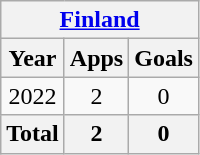<table class=wikitable style=text-align:center>
<tr>
<th colspan=4><a href='#'>Finland</a></th>
</tr>
<tr>
<th>Year</th>
<th>Apps</th>
<th>Goals</th>
</tr>
<tr>
<td>2022</td>
<td>2</td>
<td>0</td>
</tr>
<tr>
<th colspan=1>Total</th>
<th>2</th>
<th>0</th>
</tr>
</table>
